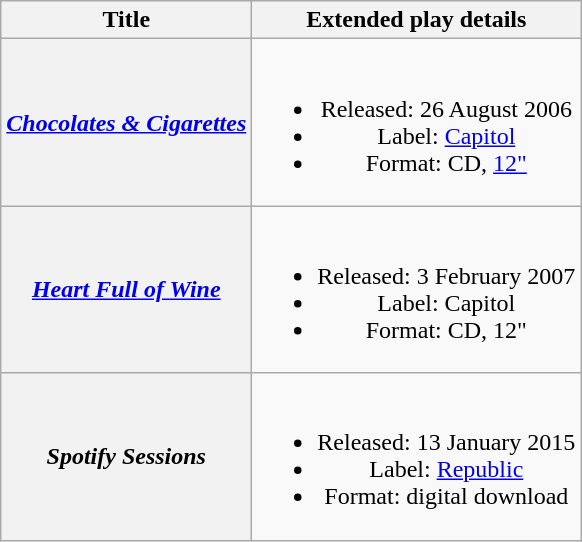<table class="wikitable plainrowheaders" style="text-align:center;" border="1">
<tr>
<th>Title</th>
<th>Extended play details</th>
</tr>
<tr>
<th scope="row"><em><a href='#'>Chocolates & Cigarettes</a></em></th>
<td><br><ul><li>Released: 26 August 2006</li><li>Label: <a href='#'>Capitol</a></li><li>Format: CD, <a href='#'>12"</a></li></ul></td>
</tr>
<tr>
<th scope="row"><em><a href='#'>Heart Full of Wine</a></em></th>
<td><br><ul><li>Released: 3 February 2007</li><li>Label: Capitol</li><li>Format: CD, 12"</li></ul></td>
</tr>
<tr>
<th scope="row"><em>Spotify Sessions</em></th>
<td><br><ul><li>Released: 13 January 2015</li><li>Label: <a href='#'>Republic</a></li><li>Format: digital download</li></ul></td>
</tr>
</table>
